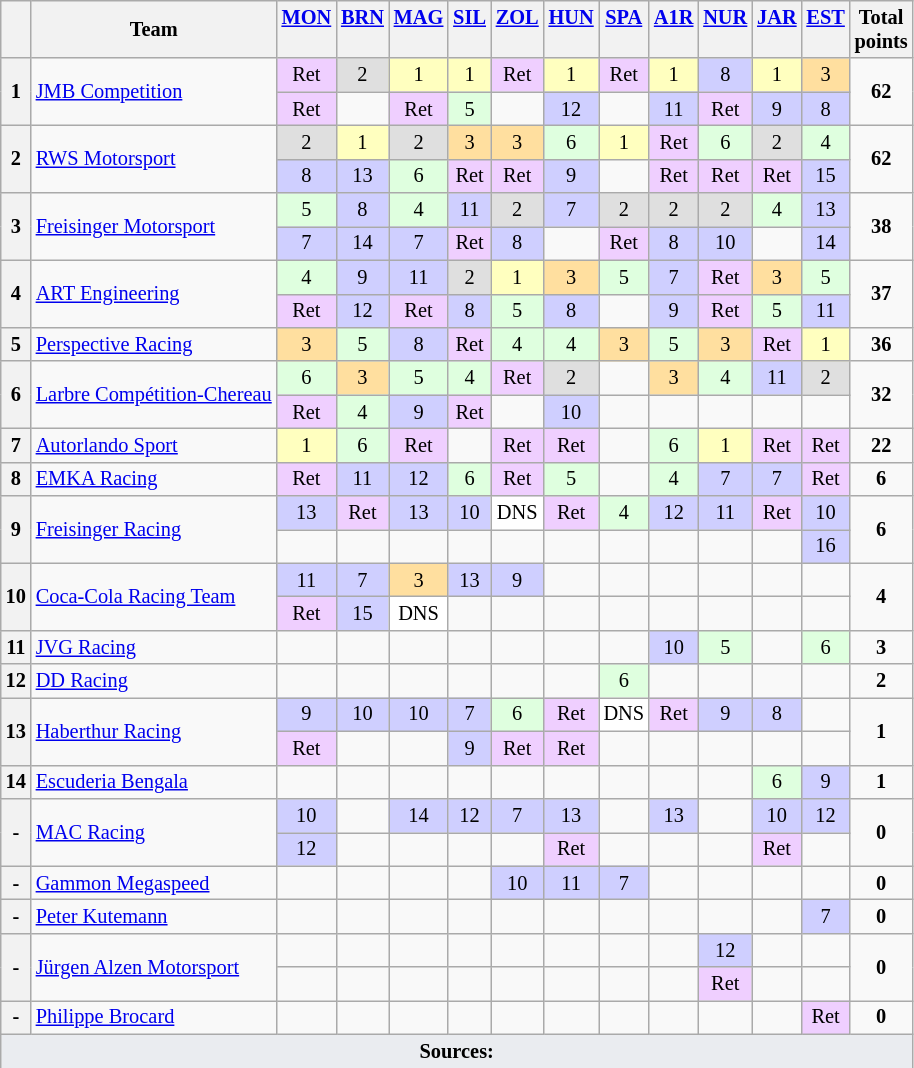<table class="wikitable" style="font-size: 85%; text-align:center;">
<tr valign="top">
<th valign=middle></th>
<th valign=middle>Team</th>
<th><a href='#'>MON</a><br></th>
<th><a href='#'>BRN</a><br></th>
<th><a href='#'>MAG</a><br></th>
<th><a href='#'>SIL</a><br></th>
<th><a href='#'>ZOL</a><br></th>
<th><a href='#'>HUN</a><br></th>
<th><a href='#'>SPA</a><br></th>
<th><a href='#'>A1R</a><br></th>
<th><a href='#'>NUR</a><br></th>
<th><a href='#'>JAR</a><br></th>
<th><a href='#'>EST</a><br></th>
<th valign=middle>Total<br>points</th>
</tr>
<tr>
<th rowspan=2>1</th>
<td rowspan=2 align=left> <a href='#'>JMB Competition</a></td>
<td style="background:#EFCFFF;">Ret</td>
<td style="background:#DFDFDF;">2</td>
<td style="background:#FFFFBF;">1</td>
<td style="background:#FFFFBF;">1</td>
<td style="background:#EFCFFF;">Ret</td>
<td style="background:#FFFFBF;">1</td>
<td style="background:#EFCFFF;">Ret</td>
<td style="background:#FFFFBF;">1</td>
<td style="background:#CFCFFF;">8</td>
<td style="background:#FFFFBF;">1</td>
<td style="background:#FFDF9F;">3</td>
<td rowspan=2><strong>62</strong></td>
</tr>
<tr>
<td style="background:#EFCFFF;">Ret</td>
<td></td>
<td style="background:#EFCFFF;">Ret</td>
<td style="background:#DFFFDF;">5</td>
<td></td>
<td style="background:#CFCFFF;">12</td>
<td></td>
<td style="background:#CFCFFF;">11</td>
<td style="background:#EFCFFF;">Ret</td>
<td style="background:#CFCFFF;">9</td>
<td style="background:#CFCFFF;">8</td>
</tr>
<tr>
<th rowspan=2>2</th>
<td rowspan=2 align=left> <a href='#'>RWS Motorsport</a></td>
<td style="background:#DFDFDF;">2</td>
<td style="background:#FFFFBF;">1</td>
<td style="background:#DFDFDF;">2</td>
<td style="background:#FFDF9F;">3</td>
<td style="background:#FFDF9F;">3</td>
<td style="background:#DFFFDF;">6</td>
<td style="background:#FFFFBF;">1</td>
<td style="background:#EFCFFF;">Ret</td>
<td style="background:#DFFFDF;">6</td>
<td style="background:#DFDFDF;">2</td>
<td style="background:#DFFFDF;">4</td>
<td rowspan=2><strong>62</strong></td>
</tr>
<tr>
<td style="background:#CFCFFF;">8</td>
<td style="background:#CFCFFF;">13</td>
<td style="background:#DFFFDF;">6</td>
<td style="background:#EFCFFF;">Ret</td>
<td style="background:#EFCFFF;">Ret</td>
<td style="background:#CFCFFF;">9</td>
<td></td>
<td style="background:#EFCFFF;">Ret</td>
<td style="background:#EFCFFF;">Ret</td>
<td style="background:#EFCFFF;">Ret</td>
<td style="background:#CFCFFF;">15</td>
</tr>
<tr>
<th rowspan=2>3</th>
<td rowspan=2 align=left> <a href='#'>Freisinger Motorsport</a></td>
<td style="background:#DFFFDF;">5</td>
<td style="background:#CFCFFF;">8</td>
<td style="background:#DFFFDF;">4</td>
<td style="background:#CFCFFF;">11</td>
<td style="background:#DFDFDF;">2</td>
<td style="background:#CFCFFF;">7</td>
<td style="background:#DFDFDF;">2</td>
<td style="background:#DFDFDF;">2</td>
<td style="background:#DFDFDF;">2</td>
<td style="background:#DFFFDF;">4</td>
<td style="background:#CFCFFF;">13</td>
<td rowspan=2><strong>38</strong></td>
</tr>
<tr>
<td style="background:#CFCFFF;">7</td>
<td style="background:#CFCFFF;">14</td>
<td style="background:#CFCFFF;">7</td>
<td style="background:#EFCFFF;">Ret</td>
<td style="background:#CFCFFF;">8</td>
<td></td>
<td style="background:#EFCFFF;">Ret</td>
<td style="background:#CFCFFF;">8</td>
<td style="background:#CFCFFF;">10</td>
<td></td>
<td style="background:#CFCFFF;">14</td>
</tr>
<tr>
<th rowspan=2>4</th>
<td rowspan=2 align=left> <a href='#'>ART Engineering</a></td>
<td style="background:#DFFFDF;">4</td>
<td style="background:#CFCFFF;">9</td>
<td style="background:#CFCFFF;">11</td>
<td style="background:#DFDFDF;">2</td>
<td style="background:#FFFFBF;">1</td>
<td style="background:#FFDF9F;">3</td>
<td style="background:#DFFFDF;">5</td>
<td style="background:#CFCFFF;">7</td>
<td style="background:#EFCFFF;">Ret</td>
<td style="background:#FFDF9F;">3</td>
<td style="background:#DFFFDF;">5</td>
<td rowspan=2><strong>37</strong></td>
</tr>
<tr>
<td style="background:#EFCFFF;">Ret</td>
<td style="background:#CFCFFF;">12</td>
<td style="background:#EFCFFF;">Ret</td>
<td style="background:#CFCFFF;">8</td>
<td style="background:#DFFFDF;">5</td>
<td style="background:#CFCFFF;">8</td>
<td></td>
<td style="background:#CFCFFF;">9</td>
<td style="background:#EFCFFF;">Ret</td>
<td style="background:#DFFFDF;">5</td>
<td style="background:#CFCFFF;">11</td>
</tr>
<tr>
<th>5</th>
<td align=left> <a href='#'>Perspective Racing</a></td>
<td style="background:#FFDF9F;">3</td>
<td style="background:#DFFFDF;">5</td>
<td style="background:#CFCFFF;">8</td>
<td style="background:#EFCFFF;">Ret</td>
<td style="background:#DFFFDF;">4</td>
<td style="background:#DFFFDF;">4</td>
<td style="background:#FFDF9F;">3</td>
<td style="background:#DFFFDF;">5</td>
<td style="background:#FFDF9F;">3</td>
<td style="background:#EFCFFF;">Ret</td>
<td style="background:#FFFFBF;">1</td>
<td><strong>36</strong></td>
</tr>
<tr>
<th rowspan=2>6</th>
<td rowspan=2 align=left> <a href='#'>Larbre Compétition-Chereau</a></td>
<td style="background:#DFFFDF;">6</td>
<td style="background:#FFDF9F;">3</td>
<td style="background:#DFFFDF;">5</td>
<td style="background:#DFFFDF;">4</td>
<td style="background:#EFCFFF;">Ret</td>
<td style="background:#DFDFDF;">2</td>
<td></td>
<td style="background:#FFDF9F;">3</td>
<td style="background:#DFFFDF;">4</td>
<td style="background:#CFCFFF;">11</td>
<td style="background:#DFDFDF;">2</td>
<td rowspan=2><strong>32</strong></td>
</tr>
<tr>
<td style="background:#EFCFFF;">Ret</td>
<td style="background:#DFFFDF;">4</td>
<td style="background:#CFCFFF;">9</td>
<td style="background:#EFCFFF;">Ret</td>
<td></td>
<td style="background:#CFCFFF;">10</td>
<td></td>
<td></td>
<td></td>
<td></td>
<td></td>
</tr>
<tr>
<th>7</th>
<td align=left> <a href='#'>Autorlando Sport</a></td>
<td style="background:#FFFFBF;">1</td>
<td style="background:#DFFFDF;">6</td>
<td style="background:#EFCFFF;">Ret</td>
<td></td>
<td style="background:#EFCFFF;">Ret</td>
<td style="background:#EFCFFF;">Ret</td>
<td></td>
<td style="background:#DFFFDF;">6</td>
<td style="background:#FFFFBF;">1</td>
<td style="background:#EFCFFF;">Ret</td>
<td style="background:#EFCFFF;">Ret</td>
<td align=center><strong>22</strong></td>
</tr>
<tr>
<th>8</th>
<td align=left> <a href='#'>EMKA Racing</a></td>
<td style="background:#EFCFFF;">Ret</td>
<td style="background:#CFCFFF;">11</td>
<td style="background:#CFCFFF;">12</td>
<td style="background:#DFFFDF;">6</td>
<td style="background:#EFCFFF;">Ret</td>
<td style="background:#DFFFDF;">5</td>
<td></td>
<td style="background:#DFFFDF;">4</td>
<td style="background:#CFCFFF;">7</td>
<td style="background:#CFCFFF;">7</td>
<td style="background:#EFCFFF;">Ret</td>
<td><strong>6</strong></td>
</tr>
<tr>
<th rowspan=2>9</th>
<td rowspan=2 align=left> <a href='#'>Freisinger Racing</a></td>
<td style="background:#CFCFFF;">13</td>
<td style="background:#EFCFFF;">Ret</td>
<td style="background:#CFCFFF;">13</td>
<td style="background:#CFCFFF;">10</td>
<td style="background:#FFFFFF;">DNS</td>
<td style="background:#EFCFFF;">Ret</td>
<td style="background:#DFFFDF;">4</td>
<td style="background:#CFCFFF;">12</td>
<td style="background:#CFCFFF;">11</td>
<td style="background:#EFCFFF;">Ret</td>
<td style="background:#CFCFFF;">10</td>
<td rowspan=2><strong>6</strong></td>
</tr>
<tr>
<td></td>
<td></td>
<td></td>
<td></td>
<td></td>
<td></td>
<td></td>
<td></td>
<td></td>
<td></td>
<td style="background:#CFCFFF;">16</td>
</tr>
<tr>
<th rowspan=2>10</th>
<td rowspan=2 align=left> <a href='#'>Coca-Cola Racing Team</a></td>
<td style="background:#CFCFFF;">11</td>
<td style="background:#CFCFFF;">7</td>
<td style="background:#FFDF9F;">3</td>
<td style="background:#CFCFFF;">13</td>
<td style="background:#CFCFFF;">9</td>
<td></td>
<td></td>
<td></td>
<td></td>
<td></td>
<td></td>
<td rowspan=2><strong>4</strong></td>
</tr>
<tr>
<td style="background:#EFCFFF;">Ret</td>
<td style="background:#CFCFFF;">15</td>
<td style="background:#FFFFFF;">DNS</td>
<td></td>
<td></td>
<td></td>
<td></td>
<td></td>
<td></td>
<td></td>
<td></td>
</tr>
<tr>
<th>11</th>
<td align=left> <a href='#'>JVG Racing</a></td>
<td></td>
<td></td>
<td></td>
<td></td>
<td></td>
<td></td>
<td></td>
<td style="background:#CFCFFF;">10</td>
<td style="background:#DFFFDF;">5</td>
<td></td>
<td style="background:#DFFFDF;">6</td>
<td><strong>3</strong></td>
</tr>
<tr>
<th>12</th>
<td align=left> <a href='#'>DD Racing</a></td>
<td></td>
<td></td>
<td></td>
<td></td>
<td></td>
<td></td>
<td style="background:#DFFFDF;">6</td>
<td></td>
<td></td>
<td></td>
<td></td>
<td><strong>2</strong></td>
</tr>
<tr>
<th rowspan=2>13</th>
<td rowspan=2 align=left> <a href='#'>Haberthur Racing</a></td>
<td style="background:#CFCFFF;">9</td>
<td style="background:#CFCFFF;">10</td>
<td style="background:#CFCFFF;">10</td>
<td style="background:#CFCFFF;">7</td>
<td style="background:#DFFFDF;">6</td>
<td style="background:#EFCFFF;">Ret</td>
<td style="background:#FFFFFF;">DNS</td>
<td style="background:#EFCFFF;">Ret</td>
<td style="background:#CFCFFF;">9</td>
<td style="background:#CFCFFF;">8</td>
<td></td>
<td rowspan=2><strong>1</strong></td>
</tr>
<tr>
<td style="background:#EFCFFF;">Ret</td>
<td></td>
<td></td>
<td style="background:#CFCFFF;">9</td>
<td style="background:#EFCFFF;">Ret</td>
<td style="background:#EFCFFF;">Ret</td>
<td></td>
<td></td>
<td></td>
<td></td>
<td></td>
</tr>
<tr>
<th>14</th>
<td align=left> <a href='#'>Escuderia Bengala</a></td>
<td></td>
<td></td>
<td></td>
<td></td>
<td></td>
<td></td>
<td></td>
<td></td>
<td></td>
<td style="background:#DFFFDF;">6</td>
<td style="background:#CFCFFF;">9</td>
<td><strong>1</strong></td>
</tr>
<tr>
<th rowspan=2>-</th>
<td rowspan=2 align=left> <a href='#'>MAC Racing</a></td>
<td style="background:#CFCFFF;">10</td>
<td></td>
<td style="background:#CFCFFF;">14</td>
<td style="background:#CFCFFF;">12</td>
<td style="background:#CFCFFF;">7</td>
<td style="background:#CFCFFF;">13</td>
<td></td>
<td style="background:#CFCFFF;">13</td>
<td></td>
<td style="background:#CFCFFF;">10</td>
<td style="background:#CFCFFF;">12</td>
<td rowspan=2><strong>0</strong></td>
</tr>
<tr>
<td style="background:#CFCFFF;">12</td>
<td></td>
<td></td>
<td></td>
<td></td>
<td style="background:#EFCFFF;">Ret</td>
<td></td>
<td></td>
<td></td>
<td style="background:#EFCFFF;">Ret</td>
<td></td>
</tr>
<tr>
<th>-</th>
<td align=left> <a href='#'>Gammon Megaspeed</a></td>
<td></td>
<td></td>
<td></td>
<td></td>
<td style="background:#CFCFFF;">10</td>
<td style="background:#CFCFFF;">11</td>
<td style="background:#CFCFFF;">7</td>
<td></td>
<td></td>
<td></td>
<td></td>
<td><strong>0</strong></td>
</tr>
<tr>
<th>-</th>
<td align=left> <a href='#'>Peter Kutemann</a></td>
<td></td>
<td></td>
<td></td>
<td></td>
<td></td>
<td></td>
<td></td>
<td></td>
<td></td>
<td></td>
<td style="background:#CFCFFF;">7</td>
<td><strong>0</strong></td>
</tr>
<tr>
<th rowspan=2>-</th>
<td rowspan=2 align=left> <a href='#'>Jürgen Alzen Motorsport</a></td>
<td></td>
<td></td>
<td></td>
<td></td>
<td></td>
<td></td>
<td></td>
<td></td>
<td style="background:#CFCFFF;">12</td>
<td></td>
<td></td>
<td rowspan=2><strong>0</strong></td>
</tr>
<tr>
<td></td>
<td></td>
<td></td>
<td></td>
<td></td>
<td></td>
<td></td>
<td></td>
<td style="background:#EFCFFF;">Ret</td>
<td></td>
<td></td>
</tr>
<tr>
<th>-</th>
<td align=left> <a href='#'>Philippe Brocard</a></td>
<td></td>
<td></td>
<td></td>
<td></td>
<td></td>
<td></td>
<td></td>
<td></td>
<td></td>
<td></td>
<td style="background:#EFCFFF;">Ret</td>
<td><strong>0</strong></td>
</tr>
<tr class="sortbottom">
<td colspan="15" style="background-color:#EAECF0;text-align:center"><strong>Sources:</strong></td>
</tr>
</table>
